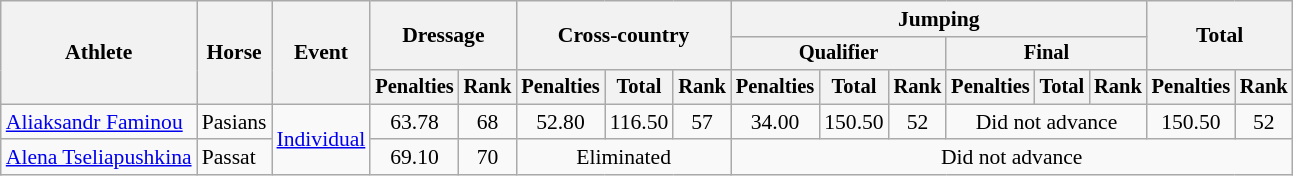<table class=wikitable style="font-size:90%">
<tr>
<th rowspan="3">Athlete</th>
<th rowspan="3">Horse</th>
<th rowspan="3">Event</th>
<th colspan="2" rowspan="2">Dressage</th>
<th colspan="3" rowspan="2">Cross-country</th>
<th colspan="6">Jumping</th>
<th colspan="2" rowspan="2">Total</th>
</tr>
<tr style="font-size:95%">
<th colspan="3">Qualifier</th>
<th colspan="3">Final</th>
</tr>
<tr style="font-size:95%">
<th>Penalties</th>
<th>Rank</th>
<th>Penalties</th>
<th>Total</th>
<th>Rank</th>
<th>Penalties</th>
<th>Total</th>
<th>Rank</th>
<th>Penalties</th>
<th>Total</th>
<th>Rank</th>
<th>Penalties</th>
<th>Rank</th>
</tr>
<tr align=center>
<td align=left><a href='#'>Aliaksandr Faminou</a></td>
<td align=left>Pasians</td>
<td align=left rowspan=2><a href='#'>Individual</a></td>
<td>63.78</td>
<td>68</td>
<td>52.80</td>
<td>116.50</td>
<td>57</td>
<td>34.00</td>
<td>150.50</td>
<td>52</td>
<td colspan=3>Did not advance</td>
<td>150.50</td>
<td>52</td>
</tr>
<tr align=center>
<td align=left><a href='#'>Alena Tseliapushkina</a></td>
<td align=left>Passat</td>
<td>69.10</td>
<td>70</td>
<td colspan=3>Eliminated</td>
<td colspan=8>Did not advance</td>
</tr>
</table>
